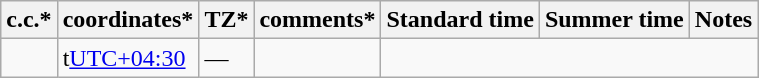<table class="wikitable sortable">
<tr>
<th>c.c.*</th>
<th>coordinates*</th>
<th>TZ*</th>
<th>comments*</th>
<th>Standard time</th>
<th>Summer time</th>
<th>Notes</th>
</tr>
<tr>
<td></td>
<td><span>t</span><a href='#'>UTC+04:30</a></td>
<td>—</td>
<td></td>
</tr>
</table>
